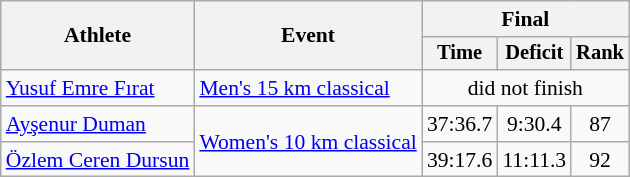<table class="wikitable" style="font-size:90%">
<tr>
<th rowspan="2">Athlete</th>
<th rowspan="2">Event</th>
<th colspan="3">Final</th>
</tr>
<tr style="font-size:95%">
<th>Time</th>
<th>Deficit</th>
<th>Rank</th>
</tr>
<tr align=center>
<td align=left><a href='#'>Yusuf Emre Fırat</a></td>
<td align=left><a href='#'>Men's 15 km classical</a></td>
<td colspan=3>did not finish</td>
</tr>
<tr align=center>
<td align=left><a href='#'>Ayşenur Duman</a></td>
<td align=left rowspan=2><a href='#'>Women's 10 km classical</a></td>
<td>37:36.7</td>
<td>9:30.4</td>
<td>87</td>
</tr>
<tr align=center>
<td align=left><a href='#'>Özlem Ceren Dursun</a></td>
<td>39:17.6</td>
<td>11:11.3</td>
<td>92</td>
</tr>
</table>
